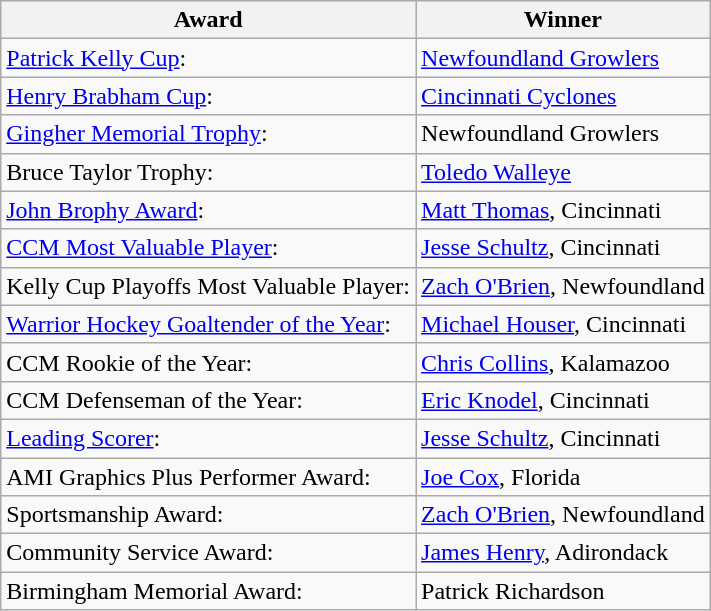<table class="wikitable">
<tr>
<th>Award</th>
<th>Winner</th>
</tr>
<tr>
<td><a href='#'>Patrick Kelly Cup</a>:</td>
<td><a href='#'>Newfoundland Growlers</a></td>
</tr>
<tr>
<td><a href='#'>Henry Brabham Cup</a>:</td>
<td><a href='#'>Cincinnati Cyclones</a></td>
</tr>
<tr>
<td><a href='#'>Gingher Memorial Trophy</a>:</td>
<td>Newfoundland Growlers</td>
</tr>
<tr>
<td>Bruce Taylor Trophy:</td>
<td><a href='#'>Toledo Walleye</a></td>
</tr>
<tr>
<td><a href='#'>John Brophy Award</a>:</td>
<td><a href='#'>Matt Thomas</a>, Cincinnati</td>
</tr>
<tr>
<td><a href='#'>CCM Most Valuable Player</a>:</td>
<td><a href='#'>Jesse Schultz</a>, Cincinnati</td>
</tr>
<tr>
<td>Kelly Cup Playoffs Most Valuable Player:</td>
<td><a href='#'>Zach O'Brien</a>, Newfoundland</td>
</tr>
<tr>
<td><a href='#'>Warrior Hockey Goaltender of the Year</a>:</td>
<td><a href='#'>Michael Houser</a>, Cincinnati</td>
</tr>
<tr>
<td>CCM Rookie of the Year:</td>
<td><a href='#'>Chris Collins</a>, Kalamazoo</td>
</tr>
<tr>
<td>CCM Defenseman of the Year:</td>
<td><a href='#'>Eric Knodel</a>, Cincinnati</td>
</tr>
<tr>
<td><a href='#'>Leading Scorer</a>:</td>
<td><a href='#'>Jesse Schultz</a>, Cincinnati</td>
</tr>
<tr>
<td>AMI Graphics Plus Performer Award:</td>
<td><a href='#'>Joe Cox</a>, Florida</td>
</tr>
<tr>
<td>Sportsmanship Award:</td>
<td><a href='#'>Zach O'Brien</a>, Newfoundland</td>
</tr>
<tr>
<td>Community Service Award:</td>
<td><a href='#'>James Henry</a>, Adirondack</td>
</tr>
<tr>
<td>Birmingham Memorial Award:</td>
<td>Patrick Richardson</td>
</tr>
</table>
